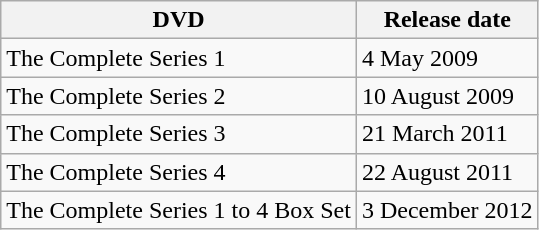<table class="wikitable">
<tr>
<th>DVD</th>
<th>Release date</th>
</tr>
<tr>
<td>The Complete Series 1</td>
<td>4 May 2009</td>
</tr>
<tr>
<td>The Complete Series 2</td>
<td>10 August 2009</td>
</tr>
<tr>
<td>The Complete Series 3</td>
<td>21 March 2011</td>
</tr>
<tr>
<td>The Complete Series 4</td>
<td>22 August 2011</td>
</tr>
<tr>
<td>The Complete Series 1 to 4 Box Set</td>
<td>3 December 2012</td>
</tr>
</table>
